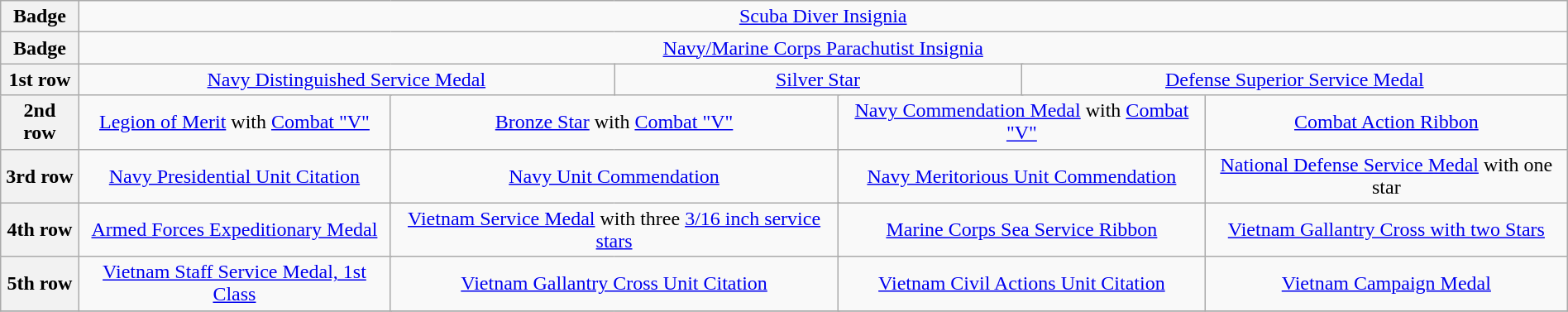<table class="wikitable" style="margin:1em auto; text-align:center;">
<tr>
<th>Badge</th>
<td colspan="16"><a href='#'>Scuba Diver Insignia</a></td>
</tr>
<tr>
<th>Badge</th>
<td colspan="16"><a href='#'>Navy/Marine Corps Parachutist Insignia</a></td>
</tr>
<tr>
<th>1st row</th>
<td colspan="5"><a href='#'>Navy Distinguished Service Medal</a></td>
<td colspan="6"><a href='#'>Silver Star</a></td>
<td colspan="5"><a href='#'>Defense Superior Service Medal</a></td>
</tr>
<tr>
<th>2nd row</th>
<td colspan="4"><a href='#'>Legion of Merit</a> with <a href='#'>Combat "V"</a></td>
<td colspan="4"><a href='#'>Bronze Star</a> with <a href='#'>Combat "V"</a></td>
<td colspan="4"><a href='#'>Navy Commendation Medal</a> with <a href='#'>Combat "V"</a></td>
<td colspan="4"><a href='#'>Combat Action Ribbon</a></td>
</tr>
<tr>
<th>3rd row</th>
<td colspan="4"><a href='#'>Navy Presidential Unit Citation</a></td>
<td colspan="4"><a href='#'>Navy Unit Commendation</a></td>
<td colspan="4"><a href='#'>Navy Meritorious Unit Commendation</a></td>
<td colspan="4"><a href='#'>National Defense Service Medal</a> with one star</td>
</tr>
<tr>
<th>4th row</th>
<td colspan="4"><a href='#'>Armed Forces Expeditionary Medal</a></td>
<td colspan="4"><a href='#'>Vietnam Service Medal</a> with three <a href='#'>3/16 inch service stars</a></td>
<td colspan="4"><a href='#'>Marine Corps Sea Service Ribbon</a></td>
<td colspan="4"><a href='#'>Vietnam Gallantry Cross with two Stars</a></td>
</tr>
<tr>
<th>5th row</th>
<td colspan="4"><a href='#'>Vietnam Staff Service Medal, 1st Class</a></td>
<td colspan="4"><a href='#'>Vietnam Gallantry Cross Unit Citation</a></td>
<td colspan="4"><a href='#'>Vietnam Civil Actions Unit Citation</a></td>
<td colspan="4"><a href='#'>Vietnam Campaign Medal</a></td>
</tr>
<tr>
</tr>
</table>
